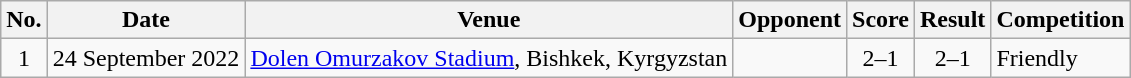<table class="wikitable sortable">
<tr>
<th scope="col">No.</th>
<th scope="col">Date</th>
<th scope="col">Venue</th>
<th scope="col">Opponent</th>
<th scope="col">Score</th>
<th scope="col">Result</th>
<th scope="col">Competition</th>
</tr>
<tr>
<td align="center">1</td>
<td>24 September 2022</td>
<td><a href='#'>Dolen Omurzakov Stadium</a>, Bishkek, Kyrgyzstan</td>
<td></td>
<td align="center">2–1</td>
<td align="center">2–1</td>
<td>Friendly</td>
</tr>
</table>
